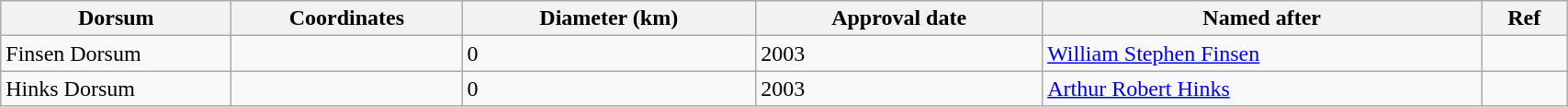<table class="wikitable" style="min-width: 90%;">
<tr>
<th style="width:10em">Dorsum</th>
<th style="width:10em">Coordinates</th>
<th>Diameter (km)</th>
<th>Approval date</th>
<th>Named after</th>
<th>Ref</th>
</tr>
<tr>
<td>Finsen Dorsum</td>
<td></td>
<td>0</td>
<td>2003</td>
<td><a href='#'>William Stephen Finsen</a></td>
<td></td>
</tr>
<tr>
<td>Hinks Dorsum</td>
<td></td>
<td>0</td>
<td>2003</td>
<td><a href='#'>Arthur Robert Hinks</a></td>
<td></td>
</tr>
</table>
